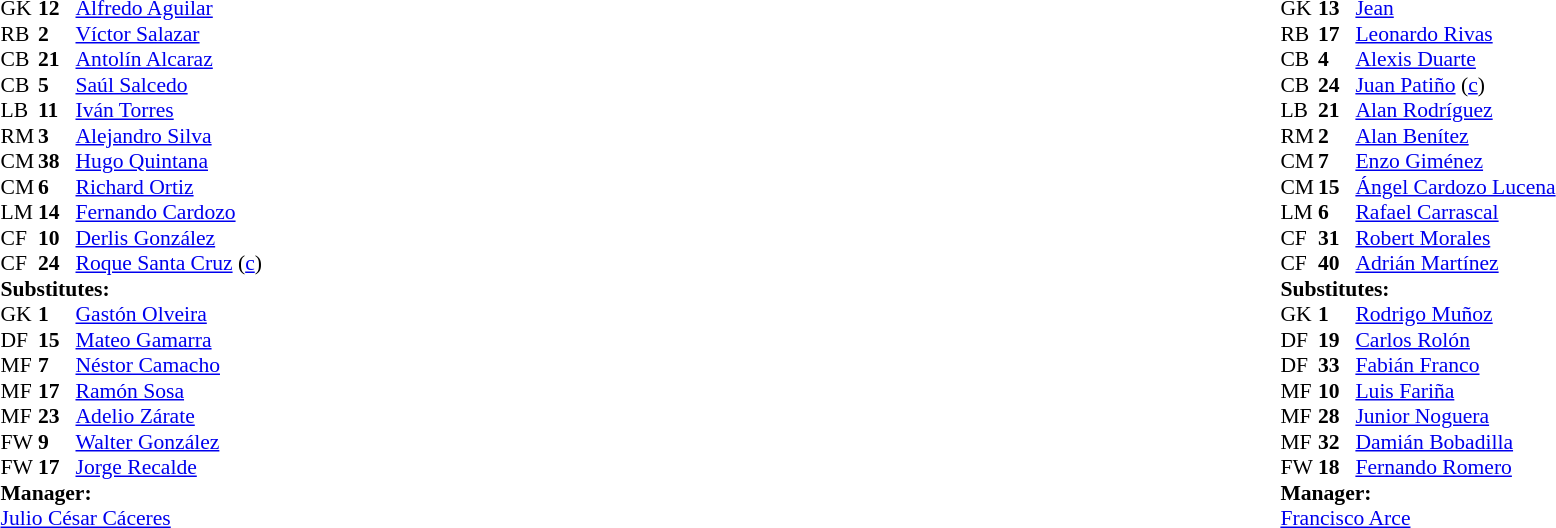<table style="width:100%">
<tr>
<td style="vertical-align:top; width:40%"><br><table style="font-size: 90%" cellspacing="0" cellpadding="0">
<tr>
<th width=25></th>
<th width=25></th>
</tr>
<tr>
<td>GK</td>
<td><strong>12</strong></td>
<td> <a href='#'>Alfredo Aguilar</a></td>
</tr>
<tr>
<td>RB</td>
<td><strong>2</strong></td>
<td> <a href='#'>Víctor Salazar</a></td>
</tr>
<tr>
<td>CB</td>
<td><strong>21</strong></td>
<td> <a href='#'>Antolín Alcaraz</a></td>
</tr>
<tr>
<td>CB</td>
<td><strong>5</strong></td>
<td> <a href='#'>Saúl Salcedo</a></td>
</tr>
<tr>
<td>LB</td>
<td><strong>11</strong></td>
<td> <a href='#'>Iván Torres</a></td>
</tr>
<tr>
<td>RM</td>
<td><strong>3</strong></td>
<td> <a href='#'>Alejandro Silva</a></td>
<td></td>
<td></td>
</tr>
<tr>
<td>CM</td>
<td><strong>38</strong></td>
<td> <a href='#'>Hugo Quintana</a></td>
<td></td>
</tr>
<tr>
<td>CM</td>
<td><strong>6</strong></td>
<td> <a href='#'>Richard Ortiz</a></td>
<td></td>
</tr>
<tr>
<td>LM</td>
<td><strong>14</strong></td>
<td> <a href='#'>Fernando Cardozo</a></td>
</tr>
<tr>
<td>CF</td>
<td><strong>10</strong></td>
<td> <a href='#'>Derlis González</a></td>
</tr>
<tr>
<td>CF</td>
<td><strong>24</strong></td>
<td> <a href='#'>Roque Santa Cruz</a> (<a href='#'>c</a>)</td>
<td></td>
</tr>
<tr>
<td colspan=3><strong>Substitutes:</strong></td>
</tr>
<tr>
<td>GK</td>
<td><strong>1</strong></td>
<td> <a href='#'>Gastón Olveira</a></td>
</tr>
<tr>
<td>DF</td>
<td><strong>15</strong></td>
<td> <a href='#'>Mateo Gamarra</a></td>
</tr>
<tr>
<td>MF</td>
<td><strong>7</strong></td>
<td> <a href='#'>Néstor Camacho</a></td>
</tr>
<tr>
<td>MF</td>
<td><strong>17</strong></td>
<td> <a href='#'>Ramón Sosa</a></td>
</tr>
<tr>
<td>MF</td>
<td><strong>23</strong></td>
<td> <a href='#'>Adelio Zárate</a></td>
<td></td>
</tr>
<tr>
<td>FW</td>
<td><strong>9</strong></td>
<td> <a href='#'>Walter González</a></td>
<td></td>
</tr>
<tr>
<td>FW</td>
<td><strong>17</strong></td>
<td> <a href='#'>Jorge Recalde</a></td>
<td></td>
</tr>
<tr>
<td colspan=3><strong>Manager:</strong></td>
</tr>
<tr>
<td colspan=3> <a href='#'>Julio César Cáceres</a></td>
</tr>
</table>
</td>
<td valign="top"></td>
<td style="vertical-align:top; width:50%"><br><table cellspacing="0" cellpadding="0" style="font-size:90%; margin:auto">
<tr>
<th width=25></th>
<th width=25></th>
</tr>
<tr>
<td>GK</td>
<td><strong>13</strong></td>
<td> <a href='#'>Jean</a></td>
<td></td>
</tr>
<tr>
<td>RB</td>
<td><strong>17</strong></td>
<td> <a href='#'>Leonardo Rivas</a></td>
<td></td>
</tr>
<tr>
<td>CB</td>
<td><strong>4</strong></td>
<td> <a href='#'>Alexis Duarte</a></td>
<td></td>
</tr>
<tr>
<td>CB</td>
<td><strong>24</strong></td>
<td> <a href='#'>Juan Patiño</a> (<a href='#'>c</a>)</td>
</tr>
<tr>
<td>LB</td>
<td><strong>21</strong></td>
<td> <a href='#'>Alan Rodríguez</a></td>
<td></td>
</tr>
<tr>
<td>RM</td>
<td><strong>2</strong></td>
<td> <a href='#'>Alan Benítez</a></td>
</tr>
<tr>
<td>CM</td>
<td><strong>7</strong></td>
<td> <a href='#'>Enzo Giménez</a></td>
<td></td>
</tr>
<tr>
<td>CM</td>
<td><strong>15</strong></td>
<td> <a href='#'>Ángel Cardozo Lucena</a></td>
</tr>
<tr>
<td>LM</td>
<td><strong>6</strong></td>
<td> <a href='#'>Rafael Carrascal</a></td>
</tr>
<tr>
<td>CF</td>
<td><strong>31</strong></td>
<td> <a href='#'>Robert Morales</a></td>
<td></td>
</tr>
<tr>
<td>CF</td>
<td><strong>40</strong></td>
<td> <a href='#'>Adrián Martínez</a></td>
<td></td>
</tr>
<tr>
<td colspan=3><strong>Substitutes:</strong></td>
</tr>
<tr>
<td>GK</td>
<td><strong>1</strong></td>
<td> <a href='#'>Rodrigo Muñoz</a></td>
<td></td>
</tr>
<tr>
<td>DF</td>
<td><strong>19</strong></td>
<td> <a href='#'>Carlos Rolón</a></td>
</tr>
<tr>
<td>DF</td>
<td><strong>33</strong></td>
<td> <a href='#'>Fabián Franco</a></td>
<td></td>
</tr>
<tr>
<td>MF</td>
<td><strong>10</strong></td>
<td> <a href='#'>Luis Fariña</a></td>
<td></td>
</tr>
<tr>
<td>MF</td>
<td><strong>28</strong></td>
<td> <a href='#'>Junior Noguera</a></td>
<td></td>
</tr>
<tr>
<td>MF</td>
<td><strong>32</strong></td>
<td> <a href='#'>Damián Bobadilla</a></td>
</tr>
<tr>
<td>FW</td>
<td><strong>18</strong></td>
<td> <a href='#'>Fernando Romero</a></td>
</tr>
<tr>
<td colspan=3><strong>Manager:</strong></td>
</tr>
<tr>
<td colspan=3> <a href='#'>Francisco Arce</a></td>
</tr>
</table>
</td>
</tr>
</table>
